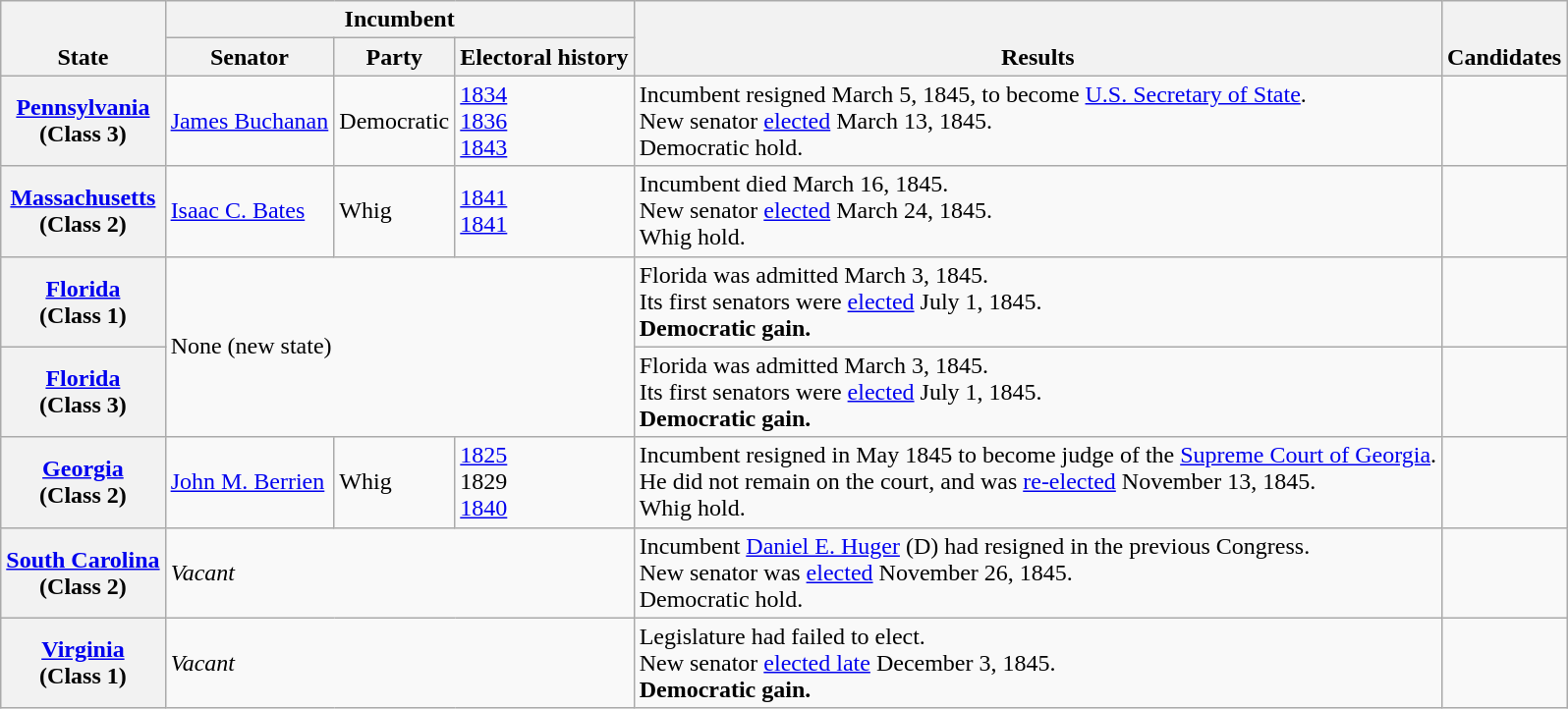<table class=wikitable>
<tr valign=bottom>
<th rowspan=2>State</th>
<th colspan=3>Incumbent</th>
<th rowspan=2>Results</th>
<th rowspan=2>Candidates</th>
</tr>
<tr>
<th>Senator</th>
<th>Party</th>
<th>Electoral history</th>
</tr>
<tr>
<th><a href='#'>Pennsylvania</a><br>(Class 3)</th>
<td><a href='#'>James Buchanan</a></td>
<td>Democratic</td>
<td><a href='#'>1834 </a><br><a href='#'>1836</a><br><a href='#'>1843</a></td>
<td>Incumbent resigned March 5, 1845, to become <a href='#'>U.S. Secretary of State</a>.<br>New senator <a href='#'>elected</a> March 13, 1845.<br>Democratic hold.</td>
<td nowrap></td>
</tr>
<tr>
<th><a href='#'>Massachusetts</a><br>(Class 2)</th>
<td><a href='#'>Isaac C. Bates</a></td>
<td>Whig</td>
<td><a href='#'>1841 </a><br><a href='#'>1841</a></td>
<td>Incumbent died March 16, 1845.<br>New senator <a href='#'>elected</a> March 24, 1845.<br>Whig hold.</td>
<td nowrap></td>
</tr>
<tr>
<th><a href='#'>Florida</a><br>(Class 1)</th>
<td colspan=3 rowspan=2>None (new state)</td>
<td>Florida was admitted March 3, 1845.<br>Its first senators were <a href='#'>elected</a> July 1, 1845.<br><strong>Democratic gain.</strong></td>
<td nowrap></td>
</tr>
<tr>
<th><a href='#'>Florida</a><br>(Class 3)</th>
<td>Florida was admitted March 3, 1845.<br>Its first senators were <a href='#'>elected</a> July 1, 1845.<br><strong>Democratic gain.</strong></td>
<td nowrap></td>
</tr>
<tr>
<th><a href='#'>Georgia</a><br>(Class 2)</th>
<td><a href='#'>John M. Berrien</a></td>
<td>Whig</td>
<td><a href='#'>1825</a><br>1829 <br><a href='#'>1840</a></td>
<td>Incumbent resigned in May 1845 to become judge of the <a href='#'>Supreme Court of Georgia</a>.<br>He did not remain on the court, and was <a href='#'>re-elected</a> November 13, 1845.<br>Whig hold.</td>
<td nowrap></td>
</tr>
<tr>
<th><a href='#'>South Carolina</a><br>(Class 2)</th>
<td colspan=3><em>Vacant</em></td>
<td>Incumbent <a href='#'>Daniel E. Huger</a> (D) had resigned in the previous Congress.<br>New senator was <a href='#'>elected</a> November 26, 1845.<br>Democratic hold.</td>
<td nowrap></td>
</tr>
<tr>
<th><a href='#'>Virginia</a><br>(Class 1)</th>
<td colspan=3><em>Vacant</em></td>
<td>Legislature had failed to elect.<br>New senator <a href='#'>elected late</a> December 3, 1845.<br><strong>Democratic gain.</strong></td>
<td nowrap></td>
</tr>
</table>
